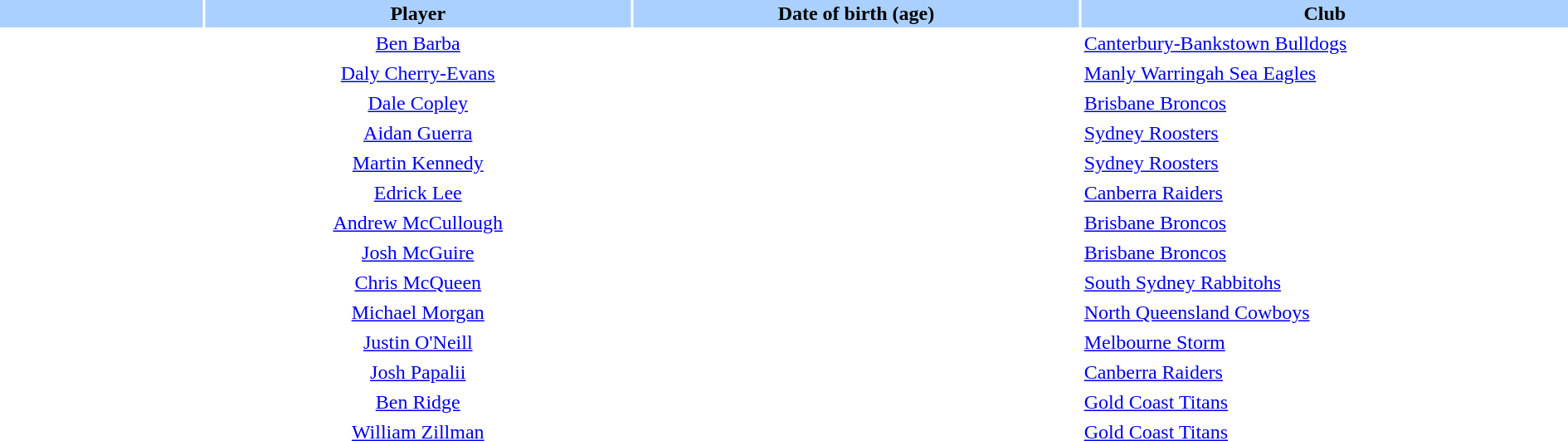<table class="sortable" border="0" cellspacing="2" cellpadding="2" style="width:100%;">
<tr style="background:#AAD0FF">
<th width=10%></th>
<th width=21%>Player</th>
<th width=22%>Date of birth (age)</th>
<th width=24%>Club</th>
</tr>
<tr>
<td style="text-align:center;"></td>
<td style="text-align:center;"><a href='#'>Ben Barba</a></td>
<td style="text-align:center;"></td>
<td> <a href='#'>Canterbury-Bankstown Bulldogs</a></td>
</tr>
<tr>
<td style="text-align:center;"></td>
<td style="text-align:center;"><a href='#'>Daly Cherry-Evans</a></td>
<td style="text-align:center;"></td>
<td> <a href='#'>Manly Warringah Sea Eagles</a></td>
</tr>
<tr>
<td style="text-align:center;"></td>
<td style="text-align:center;"><a href='#'>Dale Copley</a></td>
<td style="text-align:center;"></td>
<td> <a href='#'>Brisbane Broncos</a></td>
</tr>
<tr>
<td style="text-align:center;"></td>
<td style="text-align:center;"><a href='#'>Aidan Guerra</a></td>
<td style="text-align:center;"></td>
<td> <a href='#'>Sydney Roosters</a></td>
</tr>
<tr>
<td style="text-align:center;"></td>
<td style="text-align:center;"><a href='#'>Martin Kennedy</a></td>
<td style="text-align:center;"></td>
<td> <a href='#'>Sydney Roosters</a></td>
</tr>
<tr>
<td style="text-align:center;"></td>
<td style="text-align:center;"><a href='#'>Edrick Lee</a></td>
<td style="text-align:center;"></td>
<td> <a href='#'>Canberra Raiders</a></td>
</tr>
<tr>
<td style="text-align:center;"></td>
<td style="text-align:center;"><a href='#'>Andrew McCullough</a></td>
<td style="text-align:center;"></td>
<td> <a href='#'>Brisbane Broncos</a></td>
</tr>
<tr>
<td style="text-align:center;"></td>
<td style="text-align:center;"><a href='#'>Josh McGuire</a></td>
<td style="text-align:center;"></td>
<td> <a href='#'>Brisbane Broncos</a></td>
</tr>
<tr>
<td style="text-align:center;"></td>
<td style="text-align:center;"><a href='#'>Chris McQueen</a></td>
<td style="text-align:center;"></td>
<td> <a href='#'>South Sydney Rabbitohs</a></td>
</tr>
<tr>
<td style="text-align:center;"></td>
<td style="text-align:center;"><a href='#'>Michael Morgan</a></td>
<td style="text-align:center;"></td>
<td> <a href='#'>North Queensland Cowboys</a></td>
</tr>
<tr>
<td style="text-align:center;"></td>
<td style="text-align:center;"><a href='#'>Justin O'Neill</a></td>
<td style="text-align:center;"></td>
<td> <a href='#'>Melbourne Storm</a></td>
</tr>
<tr>
<td style="text-align:center;"></td>
<td style="text-align:center;"><a href='#'>Josh Papalii</a></td>
<td style="text-align:center;"></td>
<td> <a href='#'>Canberra Raiders</a></td>
</tr>
<tr>
<td style="text-align:center;"></td>
<td style="text-align:center;"><a href='#'>Ben Ridge</a></td>
<td style="text-align:center;"></td>
<td> <a href='#'>Gold Coast Titans</a></td>
</tr>
<tr>
<td style="text-align:center;"></td>
<td style="text-align:center;"><a href='#'>William Zillman</a></td>
<td style="text-align:center;"></td>
<td> <a href='#'>Gold Coast Titans</a></td>
</tr>
</table>
